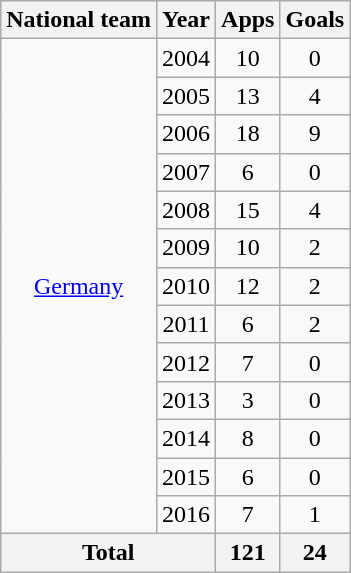<table class="wikitable" style="text-align:center">
<tr>
<th>National team</th>
<th>Year</th>
<th>Apps</th>
<th>Goals</th>
</tr>
<tr>
<td rowspan="13"><a href='#'>Germany</a></td>
<td>2004</td>
<td>10</td>
<td>0</td>
</tr>
<tr>
<td>2005</td>
<td>13</td>
<td>4</td>
</tr>
<tr>
<td>2006</td>
<td>18</td>
<td>9</td>
</tr>
<tr>
<td>2007</td>
<td>6</td>
<td>0</td>
</tr>
<tr>
<td>2008</td>
<td>15</td>
<td>4</td>
</tr>
<tr>
<td>2009</td>
<td>10</td>
<td>2</td>
</tr>
<tr>
<td>2010</td>
<td>12</td>
<td>2</td>
</tr>
<tr>
<td>2011</td>
<td>6</td>
<td>2</td>
</tr>
<tr>
<td>2012</td>
<td>7</td>
<td>0</td>
</tr>
<tr>
<td>2013</td>
<td>3</td>
<td>0</td>
</tr>
<tr>
<td>2014</td>
<td>8</td>
<td>0</td>
</tr>
<tr>
<td>2015</td>
<td>6</td>
<td>0</td>
</tr>
<tr>
<td>2016</td>
<td>7</td>
<td>1</td>
</tr>
<tr>
<th colspan="2">Total</th>
<th>121</th>
<th>24</th>
</tr>
</table>
